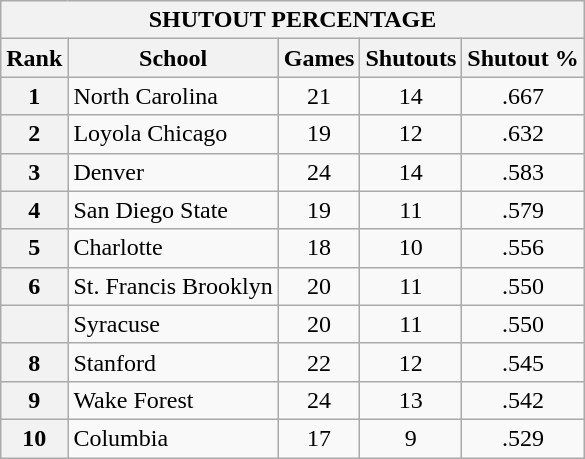<table class="wikitable">
<tr>
<th colspan=5>SHUTOUT PERCENTAGE</th>
</tr>
<tr>
<th>Rank</th>
<th>School</th>
<th>Games</th>
<th>Shutouts</th>
<th>Shutout %</th>
</tr>
<tr>
<th>1</th>
<td>North Carolina</td>
<td style="text-align:center;">21</td>
<td style="text-align:center;">14</td>
<td style="text-align:center;">.667</td>
</tr>
<tr>
<th>2</th>
<td>Loyola Chicago</td>
<td style="text-align:center;">19</td>
<td style="text-align:center;">12</td>
<td style="text-align:center;">.632</td>
</tr>
<tr>
<th>3</th>
<td>Denver</td>
<td style="text-align:center;">24</td>
<td style="text-align:center;">14</td>
<td style="text-align:center;">.583</td>
</tr>
<tr>
<th>4</th>
<td>San Diego State</td>
<td style="text-align:center;">19</td>
<td style="text-align:center;">11</td>
<td style="text-align:center;">.579</td>
</tr>
<tr>
<th>5</th>
<td>Charlotte</td>
<td style="text-align:center;">18</td>
<td style="text-align:center;">10</td>
<td style="text-align:center;">.556</td>
</tr>
<tr>
<th>6</th>
<td>St. Francis Brooklyn</td>
<td style="text-align:center;">20</td>
<td style="text-align:center;">11</td>
<td style="text-align:center;">.550</td>
</tr>
<tr>
<th></th>
<td>Syracuse</td>
<td style="text-align:center;">20</td>
<td style="text-align:center;">11</td>
<td style="text-align:center;">.550</td>
</tr>
<tr>
<th>8</th>
<td>Stanford</td>
<td style="text-align:center;">22</td>
<td style="text-align:center;">12</td>
<td style="text-align:center;">.545</td>
</tr>
<tr>
<th>9</th>
<td>Wake Forest</td>
<td style="text-align:center;">24</td>
<td style="text-align:center;">13</td>
<td style="text-align:center;">.542</td>
</tr>
<tr>
<th>10</th>
<td>Columbia</td>
<td style="text-align:center;">17</td>
<td style="text-align:center;">9</td>
<td style="text-align:center;">.529</td>
</tr>
</table>
